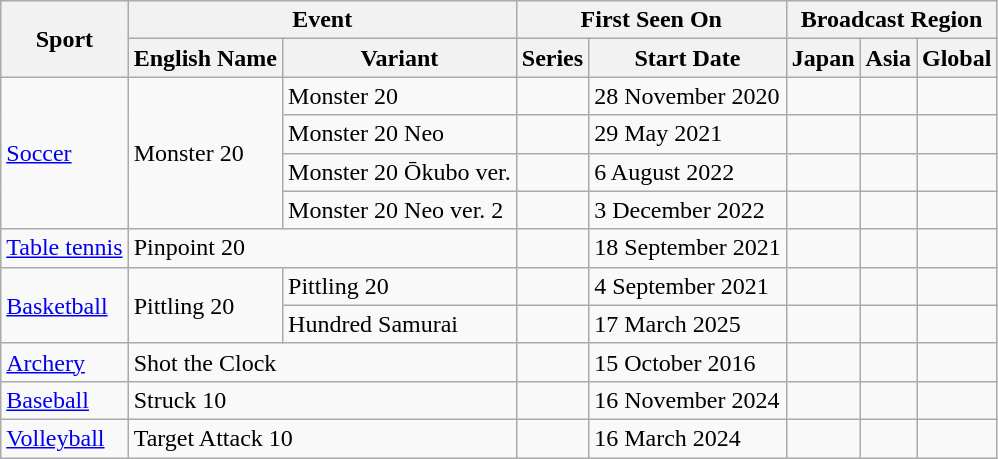<table class="wikitable defaultcenter">
<tr>
<th rowspan="2">Sport</th>
<th colspan="2">Event</th>
<th colspan="2">First Seen On</th>
<th colspan="3">Broadcast Region</th>
</tr>
<tr>
<th>English Name</th>
<th>Variant</th>
<th>Series</th>
<th>Start Date</th>
<th>Japan</th>
<th>Asia</th>
<th>Global</th>
</tr>
<tr>
<td rowspan="4"><a href='#'>Soccer</a></td>
<td rowspan="4">Monster 20</td>
<td>Monster 20</td>
<td></td>
<td>28 November 2020</td>
<td></td>
<td></td>
<td></td>
</tr>
<tr>
<td>Monster 20 Neo</td>
<td></td>
<td>29 May 2021</td>
<td></td>
<td></td>
<td></td>
</tr>
<tr>
<td>Monster 20 Ōkubo ver.</td>
<td></td>
<td>6 August 2022</td>
<td></td>
<td></td>
<td></td>
</tr>
<tr>
<td>Monster 20 Neo ver. 2</td>
<td></td>
<td>3 December 2022</td>
<td></td>
<td></td>
<td></td>
</tr>
<tr>
<td><a href='#'>Table tennis</a></td>
<td colspan="2">Pinpoint 20</td>
<td></td>
<td>18 September 2021</td>
<td></td>
<td></td>
<td></td>
</tr>
<tr>
<td rowspan="2"><a href='#'>Basketball</a></td>
<td rowspan="2">Pittling 20</td>
<td>Pittling 20</td>
<td></td>
<td>4 September 2021</td>
<td></td>
<td></td>
<td></td>
</tr>
<tr>
<td>Hundred Samurai</td>
<td></td>
<td>17 March 2025</td>
<td></td>
<td></td>
<td></td>
</tr>
<tr>
<td><a href='#'>Archery</a></td>
<td colspan="2">Shot the Clock</td>
<td></td>
<td>15 October 2016</td>
<td></td>
<td></td>
<td></td>
</tr>
<tr>
<td><a href='#'>Baseball</a></td>
<td colspan="2">Struck 10</td>
<td></td>
<td>16 November 2024</td>
<td></td>
<td></td>
<td></td>
</tr>
<tr>
<td><a href='#'>Volleyball</a></td>
<td colspan="2">Target Attack 10</td>
<td></td>
<td>16 March 2024</td>
<td></td>
<td></td>
<td></td>
</tr>
</table>
